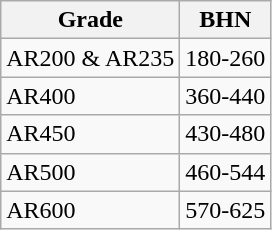<table class="wikitable">
<tr>
<th>Grade</th>
<th>BHN</th>
</tr>
<tr>
<td>AR200 & AR235</td>
<td>180-260</td>
</tr>
<tr>
<td>AR400</td>
<td>360-440</td>
</tr>
<tr>
<td>AR450</td>
<td>430-480</td>
</tr>
<tr>
<td>AR500</td>
<td>460-544</td>
</tr>
<tr>
<td>AR600</td>
<td>570-625</td>
</tr>
</table>
